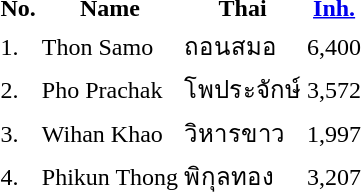<table>
<tr>
<th>No.</th>
<th>Name</th>
<th>Thai</th>
<th><a href='#'>Inh.</a></th>
</tr>
<tr>
<td>1.</td>
<td>Thon Samo</td>
<td>ถอนสมอ</td>
<td>6,400</td>
</tr>
<tr>
<td>2.</td>
<td>Pho Prachak</td>
<td>โพประจักษ์</td>
<td>3,572</td>
</tr>
<tr>
<td>3.</td>
<td>Wihan Khao</td>
<td>วิหารขาว</td>
<td>1,997</td>
</tr>
<tr>
<td>4.</td>
<td>Phikun Thong</td>
<td>พิกุลทอง</td>
<td>3,207</td>
</tr>
</table>
